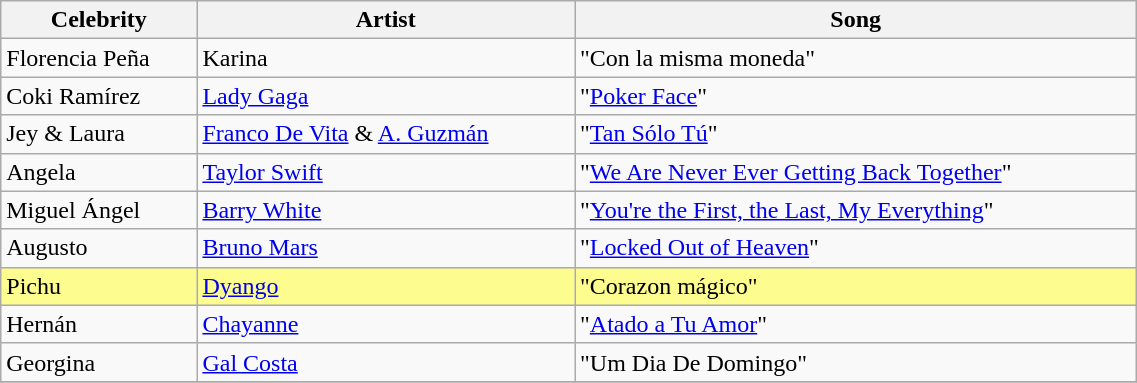<table class="wikitable" style="width:60%;">
<tr>
<th>Celebrity</th>
<th>Artist</th>
<th>Song</th>
</tr>
<tr>
<td>Florencia Peña</td>
<td>Karina</td>
<td>"Con la misma moneda"</td>
</tr>
<tr>
<td>Coki Ramírez</td>
<td><a href='#'>Lady Gaga</a></td>
<td>"<a href='#'>Poker Face</a>"</td>
</tr>
<tr>
<td>Jey & Laura</td>
<td><a href='#'>Franco De Vita</a> & <a href='#'>A. Guzmán</a></td>
<td>"<a href='#'>Tan Sólo Tú</a>"</td>
</tr>
<tr>
<td>Angela</td>
<td><a href='#'>Taylor Swift</a></td>
<td>"<a href='#'>We Are Never Ever Getting Back Together</a>"</td>
</tr>
<tr>
<td>Miguel Ángel</td>
<td><a href='#'>Barry White</a></td>
<td>"<a href='#'>You're the First, the Last, My Everything</a>"</td>
</tr>
<tr>
<td>Augusto</td>
<td><a href='#'>Bruno Mars</a></td>
<td>"<a href='#'>Locked Out of Heaven</a>"</td>
</tr>
<tr style="background:#fdfc8f;">
<td>Pichu</td>
<td><a href='#'>Dyango</a></td>
<td>"Corazon mágico"</td>
</tr>
<tr>
<td>Hernán</td>
<td><a href='#'>Chayanne</a></td>
<td>"<a href='#'>Atado a Tu Amor</a>"</td>
</tr>
<tr>
<td>Georgina</td>
<td><a href='#'>Gal Costa</a></td>
<td>"Um Dia De Domingo"</td>
</tr>
<tr>
</tr>
</table>
